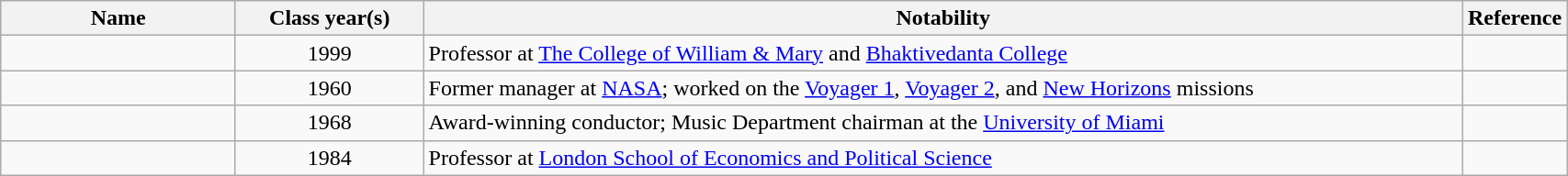<table class="wikitable sortable" style="width:90%">
<tr>
<th style="width:15%;">Name</th>
<th style="width:12%;">Class year(s)</th>
<th style="width:*;" class="unsortable">Notability</th>
<th style="width:5%;" class="unsortable">Reference</th>
</tr>
<tr>
<td></td>
<td style="text-align:center;">1999</td>
<td>Professor at <a href='#'>The College of William & Mary</a> and <a href='#'>Bhaktivedanta College</a></td>
<td style="text-align:center;"></td>
</tr>
<tr>
<td></td>
<td style="text-align:center;">1960</td>
<td>Former manager at <a href='#'>NASA</a>; worked on the <a href='#'>Voyager 1</a>, <a href='#'>Voyager 2</a>, and <a href='#'>New Horizons</a> missions</td>
<td style="text-align:center;"></td>
</tr>
<tr>
<td></td>
<td style="text-align:center;">1968</td>
<td>Award-winning conductor; Music Department chairman at the <a href='#'>University of Miami</a></td>
<td style="text-align:center;"></td>
</tr>
<tr>
<td></td>
<td style="text-align:center;">1984</td>
<td>Professor at <a href='#'>London School of Economics and Political Science</a></td>
<td style="text-align:center;"></td>
</tr>
</table>
